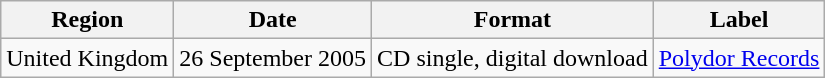<table class=wikitable>
<tr>
<th>Region</th>
<th>Date</th>
<th>Format</th>
<th>Label</th>
</tr>
<tr>
<td>United Kingdom</td>
<td>26 September 2005</td>
<td>CD single, digital download</td>
<td><a href='#'>Polydor Records</a></td>
</tr>
</table>
